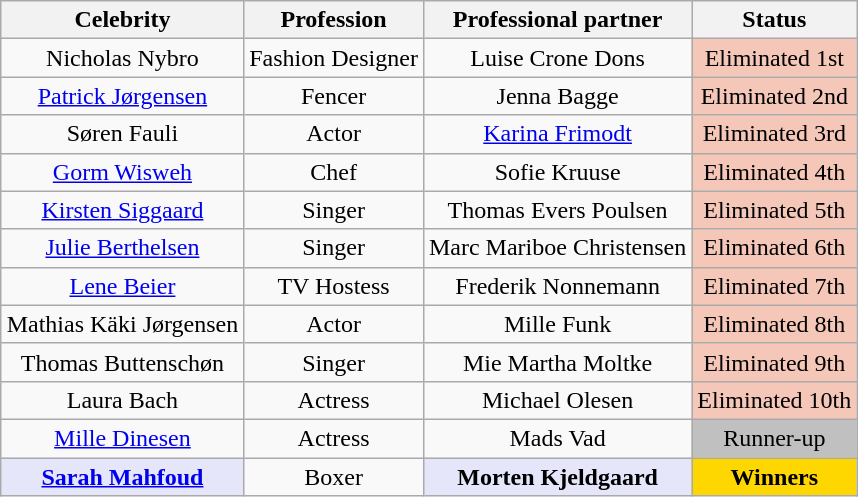<table class= "wikitable sortable" style="text-align: center; margin:auto; align: center">
<tr>
<th>Celebrity</th>
<th>Profession</th>
<th>Professional partner</th>
<th>Status</th>
</tr>
<tr>
<td>Nicholas Nybro</td>
<td>Fashion Designer</td>
<td>Luise Crone Dons</td>
<td style="background:#f4c7b8;">Eliminated 1st</td>
</tr>
<tr>
<td><a href='#'>Patrick Jørgensen</a></td>
<td>Fencer</td>
<td>Jenna Bagge</td>
<td style="background:#f4c7b8;">Eliminated 2nd</td>
</tr>
<tr>
<td>Søren Fauli</td>
<td>Actor</td>
<td><a href='#'>Karina Frimodt</a></td>
<td style="background:#f4c7b8;">Eliminated 3rd</td>
</tr>
<tr>
<td><a href='#'>Gorm Wisweh</a></td>
<td>Chef</td>
<td>Sofie Kruuse</td>
<td style="background:#f4c7b8;">Eliminated 4th</td>
</tr>
<tr>
<td><a href='#'>Kirsten Siggaard</a></td>
<td>Singer</td>
<td>Thomas Evers Poulsen</td>
<td style="background:#f4c7b8;">Eliminated 5th</td>
</tr>
<tr>
<td><a href='#'>Julie Berthelsen</a></td>
<td>Singer</td>
<td>Marc Mariboe Christensen</td>
<td style="background:#f4c7b8;">Eliminated 6th</td>
</tr>
<tr>
<td><a href='#'>Lene Beier</a></td>
<td>TV Hostess</td>
<td>Frederik Nonnemann</td>
<td style="background:#f4c7b8;">Eliminated 7th</td>
</tr>
<tr>
<td>Mathias Käki Jørgensen</td>
<td>Actor</td>
<td>Mille Funk</td>
<td style="background:#f4c7b8;">Eliminated 8th</td>
</tr>
<tr>
<td>Thomas Buttenschøn</td>
<td>Singer</td>
<td>Mie Martha Moltke</td>
<td style="background:#f4c7b8;">Eliminated 9th</td>
</tr>
<tr>
<td>Laura Bach</td>
<td>Actress</td>
<td>Michael Olesen</td>
<td style="background:#f4c7b8;">Eliminated 10th</td>
</tr>
<tr>
<td><a href='#'>Mille Dinesen</a></td>
<td>Actress</td>
<td>Mads Vad</td>
<td style="background:silver;">Runner-up</td>
</tr>
<tr>
<td style="background:lavender;"><strong><a href='#'>Sarah Mahfoud</a></strong></td>
<td>Boxer</td>
<td style="background:lavender;"><strong>Morten Kjeldgaard</strong></td>
<td style="background:gold;"><strong>Winners</strong></td>
</tr>
</table>
